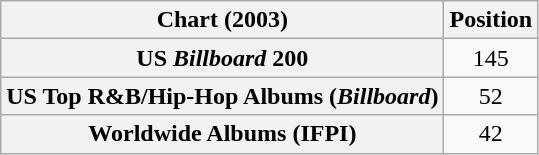<table class="wikitable sortable plainrowheaders" style="text-align:center">
<tr>
<th scope="col">Chart (2003)</th>
<th scope="col">Position</th>
</tr>
<tr>
<th scope="row">US <em>Billboard</em> 200</th>
<td>145</td>
</tr>
<tr>
<th scope="row">US Top R&B/Hip-Hop Albums (<em>Billboard</em>)</th>
<td>52</td>
</tr>
<tr>
<th scope="row">Worldwide Albums (IFPI)</th>
<td>42</td>
</tr>
</table>
